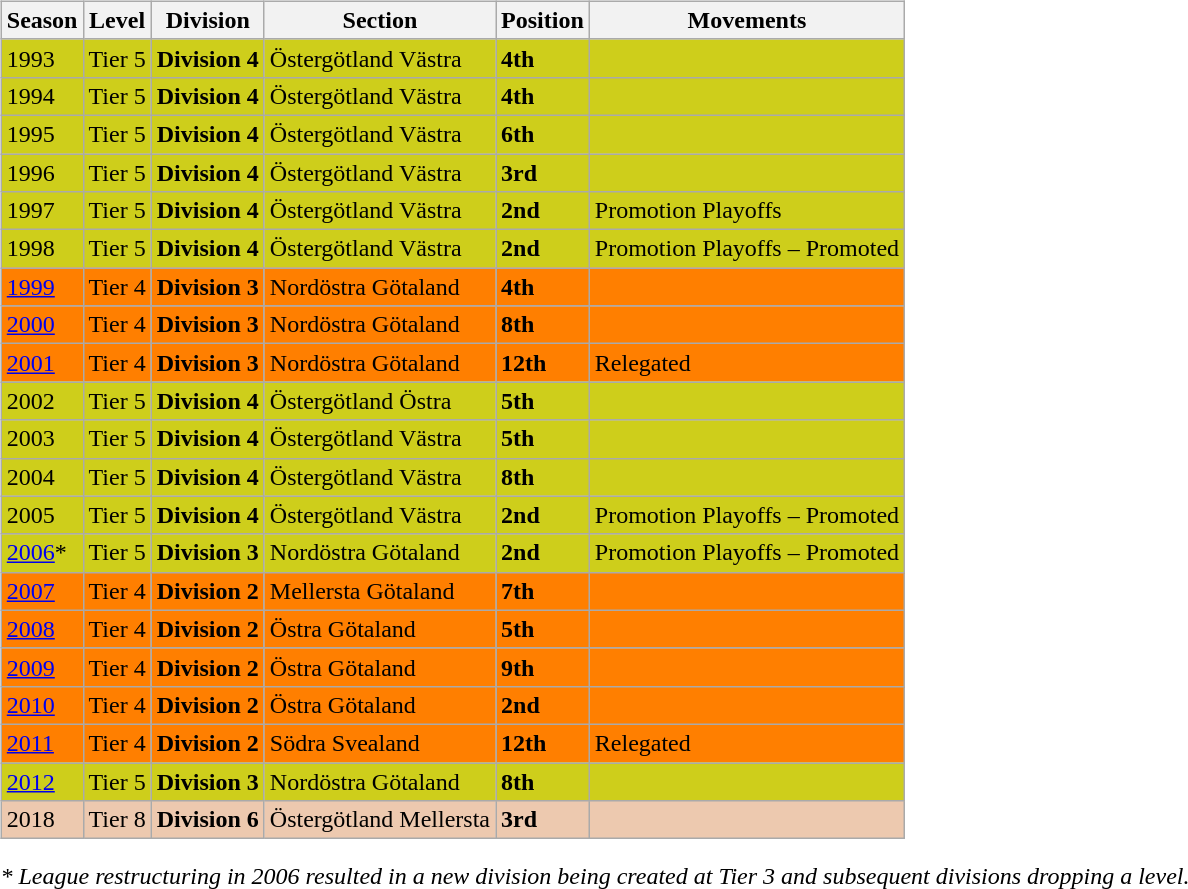<table>
<tr>
<td valign="top" width=0%><br><table class="wikitable">
<tr style="background:#f0f6fa;">
<th><strong>Season</strong></th>
<th><strong>Level</strong></th>
<th><strong>Division</strong></th>
<th><strong>Section</strong></th>
<th><strong>Position</strong></th>
<th><strong>Movements</strong></th>
</tr>
<tr>
<td style="background:#CECE1B;">1993</td>
<td style="background:#CECE1B;">Tier 5</td>
<td style="background:#CECE1B;"><strong>Division 4</strong></td>
<td style="background:#CECE1B;">Östergötland Västra</td>
<td style="background:#CECE1B;"><strong>4th</strong></td>
<td style="background:#CECE1B;"></td>
</tr>
<tr>
<td style="background:#CECE1B;">1994</td>
<td style="background:#CECE1B;">Tier 5</td>
<td style="background:#CECE1B;"><strong>Division 4</strong></td>
<td style="background:#CECE1B;">Östergötland Västra</td>
<td style="background:#CECE1B;"><strong>4th</strong></td>
<td style="background:#CECE1B;"></td>
</tr>
<tr>
<td style="background:#CECE1B;">1995</td>
<td style="background:#CECE1B;">Tier 5</td>
<td style="background:#CECE1B;"><strong>Division 4</strong></td>
<td style="background:#CECE1B;">Östergötland Västra</td>
<td style="background:#CECE1B;"><strong>6th</strong></td>
<td style="background:#CECE1B;"></td>
</tr>
<tr>
<td style="background:#CECE1B;">1996</td>
<td style="background:#CECE1B;">Tier 5</td>
<td style="background:#CECE1B;"><strong>Division 4</strong></td>
<td style="background:#CECE1B;">Östergötland Västra</td>
<td style="background:#CECE1B;"><strong>3rd</strong></td>
<td style="background:#CECE1B;"></td>
</tr>
<tr>
<td style="background:#CECE1B;">1997</td>
<td style="background:#CECE1B;">Tier 5</td>
<td style="background:#CECE1B;"><strong>Division 4</strong></td>
<td style="background:#CECE1B;">Östergötland Västra</td>
<td style="background:#CECE1B;"><strong>2nd</strong></td>
<td style="background:#CECE1B;">Promotion Playoffs</td>
</tr>
<tr>
<td style="background:#CECE1B;">1998</td>
<td style="background:#CECE1B;">Tier 5</td>
<td style="background:#CECE1B;"><strong>Division 4</strong></td>
<td style="background:#CECE1B;">Östergötland Västra</td>
<td style="background:#CECE1B;"><strong>2nd</strong></td>
<td style="background:#CECE1B;">Promotion Playoffs – Promoted</td>
</tr>
<tr>
<td style="background:#FF7F00;"><a href='#'>1999</a></td>
<td style="background:#FF7F00;">Tier 4</td>
<td style="background:#FF7F00;"><strong>Division 3</strong></td>
<td style="background:#FF7F00;">Nordöstra Götaland</td>
<td style="background:#FF7F00;"><strong>4th</strong></td>
<td style="background:#FF7F00;"></td>
</tr>
<tr>
<td style="background:#FF7F00;"><a href='#'>2000</a></td>
<td style="background:#FF7F00;">Tier 4</td>
<td style="background:#FF7F00;"><strong>Division 3</strong></td>
<td style="background:#FF7F00;">Nordöstra Götaland</td>
<td style="background:#FF7F00;"><strong>8th</strong></td>
<td style="background:#FF7F00;"></td>
</tr>
<tr>
<td style="background:#FF7F00;"><a href='#'>2001</a></td>
<td style="background:#FF7F00;">Tier 4</td>
<td style="background:#FF7F00;"><strong>Division 3</strong></td>
<td style="background:#FF7F00;">Nordöstra Götaland</td>
<td style="background:#FF7F00;"><strong>12th</strong></td>
<td style="background:#FF7F00;">Relegated</td>
</tr>
<tr>
<td style="background:#CECE1B;">2002</td>
<td style="background:#CECE1B;">Tier 5</td>
<td style="background:#CECE1B;"><strong>Division 4</strong></td>
<td style="background:#CECE1B;">Östergötland Östra</td>
<td style="background:#CECE1B;"><strong>5th</strong></td>
<td style="background:#CECE1B;"></td>
</tr>
<tr>
<td style="background:#CECE1B;">2003</td>
<td style="background:#CECE1B;">Tier 5</td>
<td style="background:#CECE1B;"><strong>Division 4</strong></td>
<td style="background:#CECE1B;">Östergötland Västra</td>
<td style="background:#CECE1B;"><strong>5th</strong></td>
<td style="background:#CECE1B;"></td>
</tr>
<tr>
<td style="background:#CECE1B;">2004</td>
<td style="background:#CECE1B;">Tier 5</td>
<td style="background:#CECE1B;"><strong>Division 4</strong></td>
<td style="background:#CECE1B;">Östergötland Västra</td>
<td style="background:#CECE1B;"><strong>8th</strong></td>
<td style="background:#CECE1B;"></td>
</tr>
<tr>
<td style="background:#CECE1B;">2005</td>
<td style="background:#CECE1B;">Tier 5</td>
<td style="background:#CECE1B;"><strong>Division 4</strong></td>
<td style="background:#CECE1B;">Östergötland Västra</td>
<td style="background:#CECE1B;"><strong>2nd</strong></td>
<td style="background:#CECE1B;">Promotion Playoffs – Promoted</td>
</tr>
<tr>
<td style="background:#CECE1B;"><a href='#'>2006</a>*</td>
<td style="background:#CECE1B;">Tier 5</td>
<td style="background:#CECE1B;"><strong>Division 3</strong></td>
<td style="background:#CECE1B;">Nordöstra Götaland</td>
<td style="background:#CECE1B;"><strong>2nd</strong></td>
<td style="background:#CECE1B;">Promotion Playoffs – Promoted</td>
</tr>
<tr>
<td style="background:#FF7F00;"><a href='#'>2007</a></td>
<td style="background:#FF7F00;">Tier 4</td>
<td style="background:#FF7F00;"><strong>Division 2</strong></td>
<td style="background:#FF7F00;">Mellersta Götaland</td>
<td style="background:#FF7F00;"><strong>7th</strong></td>
<td style="background:#FF7F00;"></td>
</tr>
<tr>
<td style="background:#FF7F00;"><a href='#'>2008</a></td>
<td style="background:#FF7F00;">Tier 4</td>
<td style="background:#FF7F00;"><strong>Division 2</strong></td>
<td style="background:#FF7F00;">Östra Götaland</td>
<td style="background:#FF7F00;"><strong>5th</strong></td>
<td style="background:#FF7F00;"></td>
</tr>
<tr>
<td style="background:#FF7F00;"><a href='#'>2009</a></td>
<td style="background:#FF7F00;">Tier 4</td>
<td style="background:#FF7F00;"><strong>Division 2</strong></td>
<td style="background:#FF7F00;">Östra Götaland</td>
<td style="background:#FF7F00;"><strong>9th</strong></td>
<td style="background:#FF7F00;"></td>
</tr>
<tr>
<td style="background:#FF7F00;"><a href='#'>2010</a></td>
<td style="background:#FF7F00;">Tier 4</td>
<td style="background:#FF7F00;"><strong>Division 2</strong></td>
<td style="background:#FF7F00;">Östra Götaland</td>
<td style="background:#FF7F00;"><strong>2nd</strong></td>
<td style="background:#FF7F00;"></td>
</tr>
<tr>
<td style="background:#FF7F00;"><a href='#'>2011</a></td>
<td style="background:#FF7F00;">Tier 4</td>
<td style="background:#FF7F00;"><strong>Division 2</strong></td>
<td style="background:#FF7F00;">Södra Svealand</td>
<td style="background:#FF7F00;"><strong>12th</strong></td>
<td style="background:#FF7F00;">Relegated</td>
</tr>
<tr>
<td style="background:#CECE1B;"><a href='#'>2012</a></td>
<td style="background:#CECE1B;">Tier 5</td>
<td style="background:#CECE1B;"><strong>Division 3</strong></td>
<td style="background:#CECE1B;">Nordöstra Götaland</td>
<td style="background:#CECE1B;"><strong>8th</strong></td>
<td style="background:#CECE1B;"></td>
</tr>
<tr>
<td style="background:#EDC9AF;">2018</td>
<td style="background:#EDC9AF;">Tier 8</td>
<td style="background:#EDC9AF;"><strong>Division 6</strong></td>
<td style="background:#EDC9AF;">Östergötland Mellersta</td>
<td style="background:#EDC9AF;"><strong>3rd</strong></td>
<td style="background:#EDC9AF;"></td>
</tr>
</table>
<em>* League restructuring in 2006 resulted in a new division being created at Tier 3 and subsequent divisions dropping a level.</em> 

</td>
</tr>
</table>
